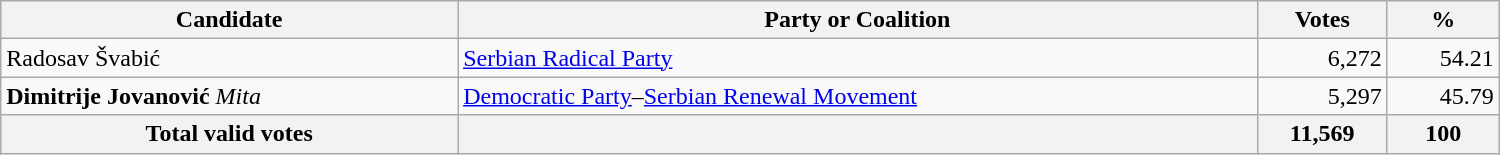<table style="width:1000px;" class="wikitable">
<tr>
<th>Candidate</th>
<th>Party or Coalition</th>
<th>Votes</th>
<th>%</th>
</tr>
<tr>
<td align="left">Radosav Švabić</td>
<td align="left"><a href='#'>Serbian Radical Party</a></td>
<td align="right">6,272</td>
<td align="right">54.21</td>
</tr>
<tr>
<td align="left"><strong>Dimitrije Jovanović</strong> <em>Mita</em></td>
<td align="left"><a href='#'>Democratic Party</a>–<a href='#'>Serbian Renewal Movement</a></td>
<td align="right">5,297</td>
<td align="right">45.79</td>
</tr>
<tr>
<th align="left">Total valid votes</th>
<th align="left"></th>
<th align="right">11,569</th>
<th align="right">100</th>
</tr>
</table>
